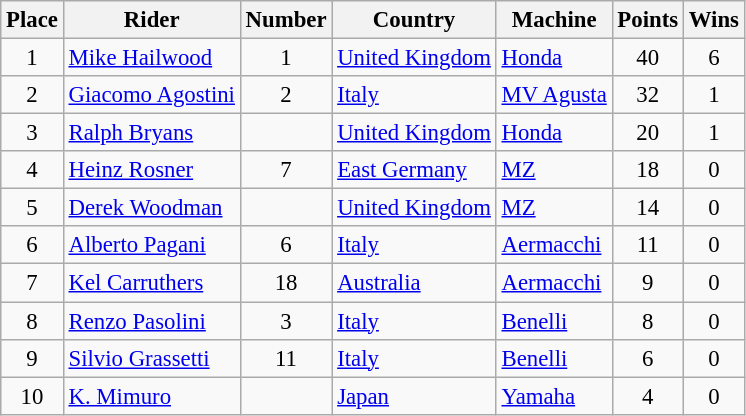<table class="wikitable" style="font-size: 95%;">
<tr>
<th>Place</th>
<th>Rider</th>
<th>Number</th>
<th>Country</th>
<th>Machine</th>
<th>Points</th>
<th>Wins</th>
</tr>
<tr>
<td align=center>1</td>
<td> <a href='#'>Mike Hailwood</a></td>
<td align=center>1</td>
<td><a href='#'>United Kingdom</a></td>
<td><a href='#'>Honda</a></td>
<td align=center>40</td>
<td align=center>6</td>
</tr>
<tr>
<td align=center>2</td>
<td> <a href='#'>Giacomo Agostini</a></td>
<td align=center>2</td>
<td><a href='#'>Italy</a></td>
<td><a href='#'>MV Agusta</a></td>
<td align=center>32</td>
<td align=center>1</td>
</tr>
<tr>
<td align=center>3</td>
<td> <a href='#'>Ralph Bryans</a></td>
<td></td>
<td><a href='#'>United Kingdom</a></td>
<td><a href='#'>Honda</a></td>
<td align=center>20</td>
<td align=center>1</td>
</tr>
<tr>
<td align=center>4</td>
<td> <a href='#'>Heinz Rosner</a></td>
<td align=center>7</td>
<td><a href='#'>East Germany</a></td>
<td><a href='#'>MZ</a></td>
<td align=center>18</td>
<td align=center>0</td>
</tr>
<tr>
<td align=center>5</td>
<td> <a href='#'>Derek Woodman</a></td>
<td></td>
<td><a href='#'>United Kingdom</a></td>
<td><a href='#'>MZ</a></td>
<td align=center>14</td>
<td align=center>0</td>
</tr>
<tr>
<td align=center>6</td>
<td> <a href='#'>Alberto Pagani</a></td>
<td align=center>6</td>
<td><a href='#'>Italy</a></td>
<td><a href='#'>Aermacchi</a></td>
<td align=center>11</td>
<td align=center>0</td>
</tr>
<tr>
<td align=center>7</td>
<td> <a href='#'>Kel Carruthers</a></td>
<td align=center>18</td>
<td><a href='#'>Australia</a></td>
<td><a href='#'>Aermacchi</a></td>
<td align=center>9</td>
<td align=center>0</td>
</tr>
<tr>
<td align=center>8</td>
<td> <a href='#'>Renzo Pasolini</a></td>
<td align=center>3</td>
<td><a href='#'>Italy</a></td>
<td><a href='#'>Benelli</a></td>
<td align=center>8</td>
<td align=center>0</td>
</tr>
<tr>
<td align=center>9</td>
<td> <a href='#'>Silvio Grassetti</a></td>
<td align=center>11</td>
<td><a href='#'>Italy</a></td>
<td><a href='#'>Benelli</a></td>
<td align=center>6</td>
<td align=center>0</td>
</tr>
<tr>
<td align=center>10</td>
<td> <a href='#'>K. Mimuro</a></td>
<td></td>
<td><a href='#'>Japan</a></td>
<td><a href='#'>Yamaha</a></td>
<td align=center>4</td>
<td align=center>0</td>
</tr>
</table>
